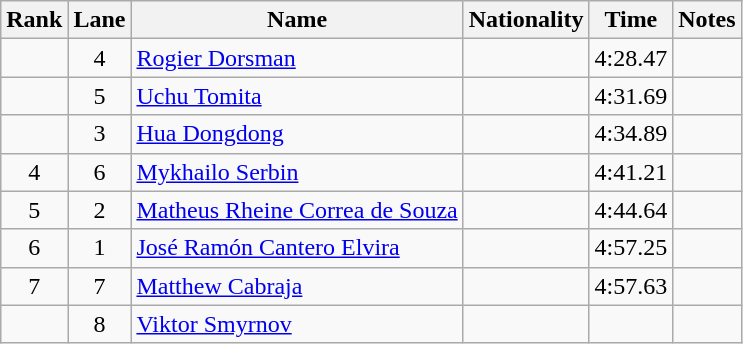<table class="wikitable sortable" style="text-align:center">
<tr>
<th>Rank</th>
<th>Lane</th>
<th>Name</th>
<th>Nationality</th>
<th>Time</th>
<th>Notes</th>
</tr>
<tr>
<td></td>
<td>4</td>
<td align=left><a href='#'>Rogier Dorsman</a></td>
<td align=left></td>
<td>4:28.47</td>
<td></td>
</tr>
<tr>
<td></td>
<td>5</td>
<td align=left><a href='#'>Uchu Tomita</a></td>
<td align=left></td>
<td>4:31.69</td>
<td></td>
</tr>
<tr>
<td></td>
<td>3</td>
<td align=left><a href='#'>Hua Dongdong</a></td>
<td align=left></td>
<td>4:34.89</td>
<td></td>
</tr>
<tr>
<td>4</td>
<td>6</td>
<td align=left><a href='#'>Mykhailo Serbin</a></td>
<td align=left></td>
<td>4:41.21</td>
<td></td>
</tr>
<tr>
<td>5</td>
<td>2</td>
<td align=left><a href='#'>Matheus Rheine Correa de Souza</a></td>
<td align=left></td>
<td>4:44.64</td>
<td></td>
</tr>
<tr>
<td>6</td>
<td>1</td>
<td align=left><a href='#'>José Ramón Cantero Elvira</a></td>
<td align=left></td>
<td>4:57.25</td>
<td></td>
</tr>
<tr>
<td>7</td>
<td>7</td>
<td align=left><a href='#'>Matthew Cabraja</a></td>
<td align=left></td>
<td>4:57.63</td>
<td></td>
</tr>
<tr>
<td></td>
<td>8</td>
<td align=left><a href='#'>Viktor Smyrnov</a></td>
<td align=left></td>
<td></td>
<td></td>
</tr>
</table>
